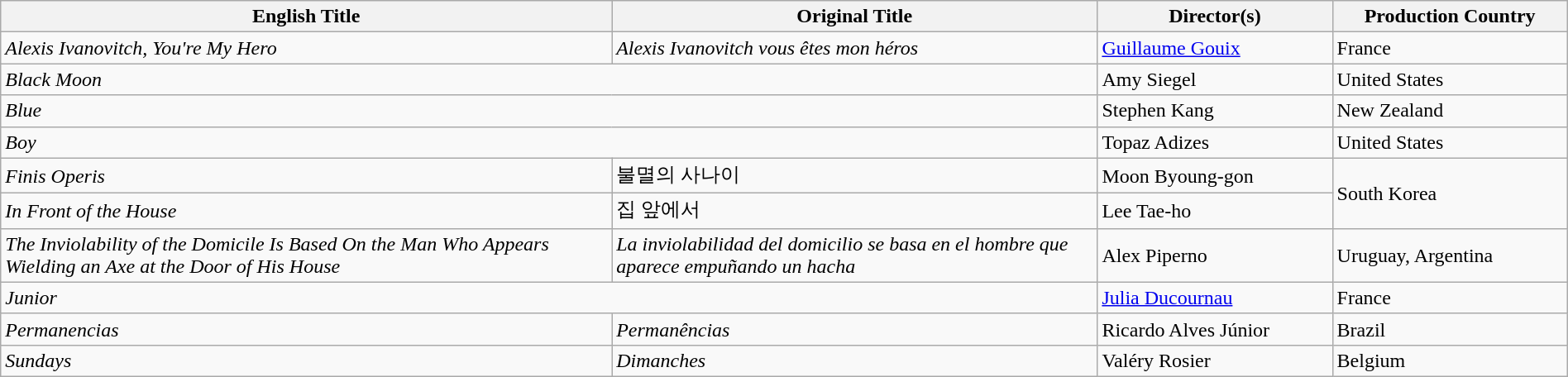<table class="wikitable" style="width:100%; margin-top:0px" cellpadding="5">
<tr>
<th style="width:39%">English Title</th>
<th style="width:31%">Original Title</th>
<th style="width:15%">Director(s)</th>
<th style="width:15%">Production Country</th>
</tr>
<tr>
<td><em>Alexis Ivanovitch, You're My Hero</em></td>
<td><em>Alexis Ivanovitch vous êtes mon héros</em></td>
<td data-sort-value="Gouix"><a href='#'>Guillaume Gouix</a></td>
<td>France</td>
</tr>
<tr>
<td colspan=2><em>Black Moon</em></td>
<td data-sort-value="Siegel">Amy Siegel</td>
<td>United States</td>
</tr>
<tr>
<td colspan=2><em>Blue</em></td>
<td data-sort-value="Kang">Stephen Kang</td>
<td>New Zealand</td>
</tr>
<tr>
<td colspan=2><em>Boy</em></td>
<td data-sort-value="Adizes">Topaz Adizes</td>
<td>United States</td>
</tr>
<tr>
<td><em>Finis Operis</em></td>
<td>불멸의 사나이</td>
<td data-sort-value="Byoung-gon">Moon Byoung-gon</td>
<td rowspan="2">South Korea</td>
</tr>
<tr>
<td><em>In Front of the House</em></td>
<td>집 앞에서</td>
<td data-sort-value="Tae-ho">Lee Tae-ho</td>
</tr>
<tr>
<td data-sort-value="Inviolability"><em>The Inviolability of the Domicile Is Based On the Man Who Appears Wielding an Axe at the Door of His House</em></td>
<td data-sort-value="Inviolabilidad"><em>La inviolabilidad del domicilio se basa en el hombre que aparece empuñando un hacha</em></td>
<td data-sort-value="Piperno">Alex Piperno</td>
<td>Uruguay, Argentina</td>
</tr>
<tr>
<td colspan=2><em>Junior</em></td>
<td data-sort-value="Ducournau"><a href='#'>Julia Ducournau</a></td>
<td>France</td>
</tr>
<tr>
<td><em>Permanencias</em></td>
<td><em>Permanências</em></td>
<td data-sort-value="Alves">Ricardo Alves Júnior</td>
<td>Brazil</td>
</tr>
<tr>
<td><em>Sundays</em></td>
<td><em>Dimanches</em></td>
<td data-sort-value="Rosier">Valéry Rosier</td>
<td>Belgium</td>
</tr>
</table>
